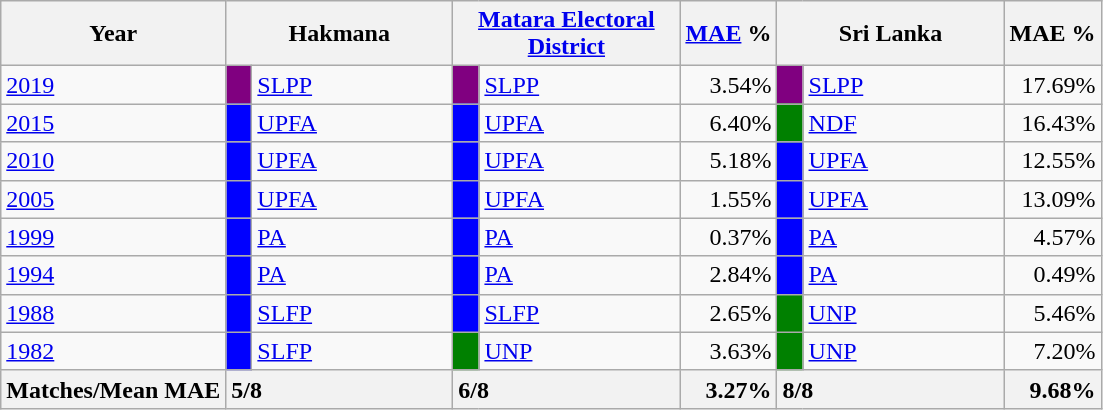<table class="wikitable">
<tr>
<th>Year</th>
<th colspan="2" width="144px">Hakmana</th>
<th colspan="2" width="144px"><a href='#'>Matara Electoral District</a></th>
<th><a href='#'>MAE</a> %</th>
<th colspan="2" width="144px">Sri Lanka</th>
<th>MAE %</th>
</tr>
<tr>
<td><a href='#'>2019</a></td>
<td style="background-color:purple;" width="10px"></td>
<td style="text-align:left;"><a href='#'>SLPP</a></td>
<td style="background-color:purple;" width="10px"></td>
<td style="text-align:left;"><a href='#'>SLPP</a></td>
<td style="text-align:right;">3.54%</td>
<td style="background-color:purple;" width="10px"></td>
<td style="text-align:left;"><a href='#'>SLPP</a></td>
<td style="text-align:right;">17.69%</td>
</tr>
<tr>
<td><a href='#'>2015</a></td>
<td style="background-color:blue;" width="10px"></td>
<td style="text-align:left;"><a href='#'>UPFA</a></td>
<td style="background-color:blue;" width="10px"></td>
<td style="text-align:left;"><a href='#'>UPFA</a></td>
<td style="text-align:right;">6.40%</td>
<td style="background-color:green;" width="10px"></td>
<td style="text-align:left;"><a href='#'>NDF</a></td>
<td style="text-align:right;">16.43%</td>
</tr>
<tr>
<td><a href='#'>2010</a></td>
<td style="background-color:blue;" width="10px"></td>
<td style="text-align:left;"><a href='#'>UPFA</a></td>
<td style="background-color:blue;" width="10px"></td>
<td style="text-align:left;"><a href='#'>UPFA</a></td>
<td style="text-align:right;">5.18%</td>
<td style="background-color:blue;" width="10px"></td>
<td style="text-align:left;"><a href='#'>UPFA</a></td>
<td style="text-align:right;">12.55%</td>
</tr>
<tr>
<td><a href='#'>2005</a></td>
<td style="background-color:blue;" width="10px"></td>
<td style="text-align:left;"><a href='#'>UPFA</a></td>
<td style="background-color:blue;" width="10px"></td>
<td style="text-align:left;"><a href='#'>UPFA</a></td>
<td style="text-align:right;">1.55%</td>
<td style="background-color:blue;" width="10px"></td>
<td style="text-align:left;"><a href='#'>UPFA</a></td>
<td style="text-align:right;">13.09%</td>
</tr>
<tr>
<td><a href='#'>1999</a></td>
<td style="background-color:blue;" width="10px"></td>
<td style="text-align:left;"><a href='#'>PA</a></td>
<td style="background-color:blue;" width="10px"></td>
<td style="text-align:left;"><a href='#'>PA</a></td>
<td style="text-align:right;">0.37%</td>
<td style="background-color:blue;" width="10px"></td>
<td style="text-align:left;"><a href='#'>PA</a></td>
<td style="text-align:right;">4.57%</td>
</tr>
<tr>
<td><a href='#'>1994</a></td>
<td style="background-color:blue;" width="10px"></td>
<td style="text-align:left;"><a href='#'>PA</a></td>
<td style="background-color:blue;" width="10px"></td>
<td style="text-align:left;"><a href='#'>PA</a></td>
<td style="text-align:right;">2.84%</td>
<td style="background-color:blue;" width="10px"></td>
<td style="text-align:left;"><a href='#'>PA</a></td>
<td style="text-align:right;">0.49%</td>
</tr>
<tr>
<td><a href='#'>1988</a></td>
<td style="background-color:blue;" width="10px"></td>
<td style="text-align:left;"><a href='#'>SLFP</a></td>
<td style="background-color:blue;" width="10px"></td>
<td style="text-align:left;"><a href='#'>SLFP</a></td>
<td style="text-align:right;">2.65%</td>
<td style="background-color:green;" width="10px"></td>
<td style="text-align:left;"><a href='#'>UNP</a></td>
<td style="text-align:right;">5.46%</td>
</tr>
<tr>
<td><a href='#'>1982</a></td>
<td style="background-color:blue;" width="10px"></td>
<td style="text-align:left;"><a href='#'>SLFP</a></td>
<td style="background-color:green;" width="10px"></td>
<td style="text-align:left;"><a href='#'>UNP</a></td>
<td style="text-align:right;">3.63%</td>
<td style="background-color:green;" width="10px"></td>
<td style="text-align:left;"><a href='#'>UNP</a></td>
<td style="text-align:right;">7.20%</td>
</tr>
<tr>
<th>Matches/Mean MAE</th>
<th style="text-align:left;"colspan="2" width="144px">5/8</th>
<th style="text-align:left;"colspan="2" width="144px">6/8</th>
<th style="text-align:right;">3.27%</th>
<th style="text-align:left;"colspan="2" width="144px">8/8</th>
<th style="text-align:right;">9.68%</th>
</tr>
</table>
